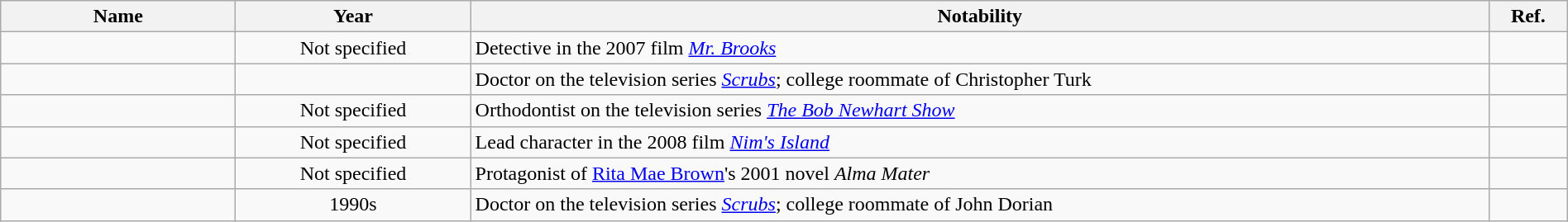<table class="wikitable sortable" style="width:100%">
<tr>
<th width="15%">Name</th>
<th width="15%">Year</th>
<th width="65%" class="unsortable">Notability</th>
<th width="5%" class="unsortable">Ref.</th>
</tr>
<tr>
<td></td>
<td align="center">Not specified</td>
<td>Detective in the 2007 film <em><a href='#'>Mr. Brooks</a></em></td>
<td align="center"></td>
</tr>
<tr>
<td></td>
<td align="center"></td>
<td>Doctor on the television series <em><a href='#'>Scrubs</a></em>; college roommate of Christopher Turk</td>
<td align="center"></td>
</tr>
<tr>
<td></td>
<td align="center">Not specified</td>
<td>Orthodontist on the television series <em><a href='#'>The Bob Newhart Show</a></em></td>
<td align="center"></td>
</tr>
<tr>
<td></td>
<td align="center">Not specified</td>
<td>Lead character in the 2008 film <em><a href='#'>Nim's Island</a></em></td>
<td align="center"></td>
</tr>
<tr>
<td></td>
<td align="center">Not specified</td>
<td>Protagonist of <a href='#'>Rita Mae Brown</a>'s 2001 novel <em>Alma Mater</em></td>
<td align="center"></td>
</tr>
<tr>
<td></td>
<td align="center">1990s</td>
<td>Doctor on the television series <em><a href='#'>Scrubs</a></em>; college roommate of John Dorian</td>
<td align="center"></td>
</tr>
</table>
